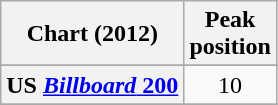<table class="wikitable sortable plainrowheaders">
<tr>
<th>Chart (2012)</th>
<th>Peak<br>position</th>
</tr>
<tr>
</tr>
<tr>
</tr>
<tr>
<th scope="row">US <a href='#'><em>Billboard</em> 200</a></th>
<td align="center">10</td>
</tr>
<tr>
</tr>
</table>
